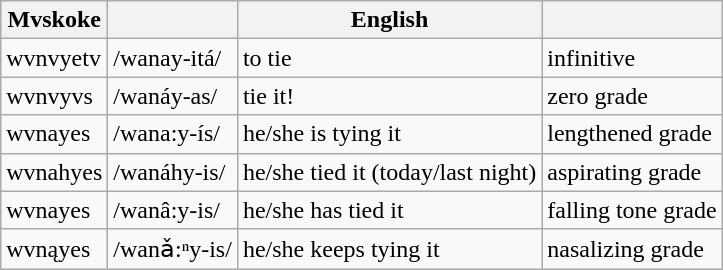<table class="wikitable">
<tr>
<th>Mvskoke</th>
<th></th>
<th>English</th>
<th></th>
</tr>
<tr>
<td>wvnvyetv</td>
<td>/wanay-itá/</td>
<td>to tie</td>
<td>infinitive</td>
</tr>
<tr>
<td>wvnvyvs</td>
<td>/wanáy-as/</td>
<td>tie it!</td>
<td>zero grade</td>
</tr>
<tr>
<td>wvnayes</td>
<td>/wana:y-ís/</td>
<td>he/she is tying it</td>
<td>lengthened grade</td>
</tr>
<tr>
<td>wvnahyes</td>
<td>/wanáhy-is/</td>
<td>he/she tied it (today/last night)</td>
<td>aspirating grade</td>
</tr>
<tr>
<td>wvnayes</td>
<td>/wanâ:y-is/</td>
<td>he/she has tied it</td>
<td>falling tone grade</td>
</tr>
<tr>
<td>wvnąyes</td>
<td>/wanǎ:ⁿy-is/</td>
<td>he/she keeps tying it</td>
<td>nasalizing grade</td>
</tr>
</table>
